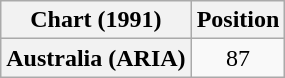<table class="wikitable plainrowheaders" style="text-align:center">
<tr>
<th>Chart (1991)</th>
<th>Position</th>
</tr>
<tr>
<th scope="row">Australia (ARIA)</th>
<td>87</td>
</tr>
</table>
